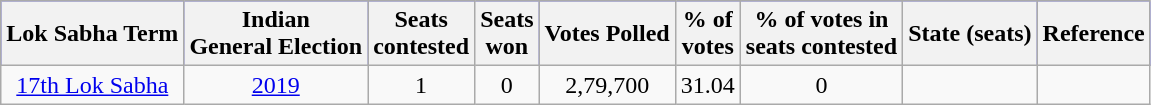<table class="wikitable sortable" style="text-align:center;">
<tr style="background:#00f;">
<th>Lok Sabha Term</th>
<th>Indian<br>General Election</th>
<th>Seats<br>contested</th>
<th>Seats<br>won</th>
<th>Votes Polled</th>
<th>% of<br> votes</th>
<th>% of votes in<br>seats contested</th>
<th>State (seats)</th>
<th>Reference</th>
</tr>
<tr>
<td><a href='#'>17th Lok Sabha</a></td>
<td><a href='#'>2019</a></td>
<td>1</td>
<td>0</td>
<td>2,79,700</td>
<td>31.04</td>
<td>0</td>
<td></td>
<td></td>
</tr>
</table>
